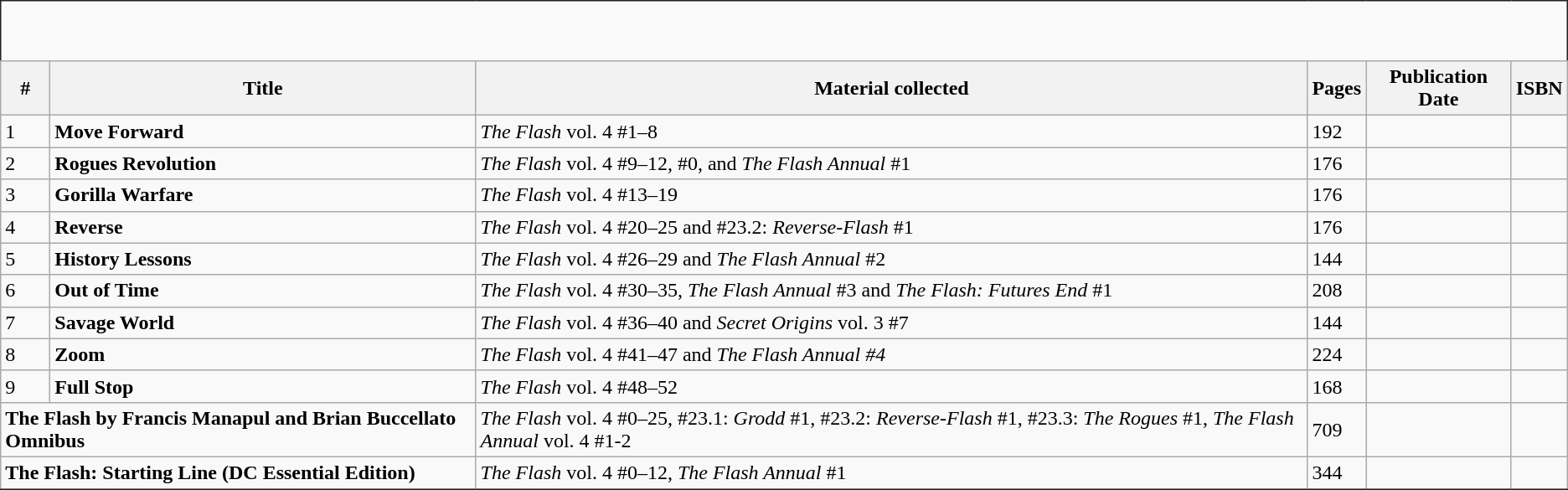<table class="wikitable sortable" style="padding:0px 0px 0px 25px; border:1px solid #212121;">
<tr style="height: 3em;">
</tr>
<tr>
<th class="unsortable">#</th>
<th ! class="unsortable">Title</th>
<th>Material collected</th>
<th class="unsortable">Pages</th>
<th>Publication Date</th>
<th class="unsortable">ISBN</th>
</tr>
<tr>
<td>1</td>
<td><strong>Move Forward</strong></td>
<td><em>The Flash</em> vol. 4 #1–8</td>
<td>192</td>
<td></td>
<td align="right"></td>
</tr>
<tr>
<td>2</td>
<td><strong>Rogues Revolution</strong></td>
<td><em>The Flash</em> vol. 4 #9–12, #0, and <em>The Flash Annual</em> #1</td>
<td>176</td>
<td></td>
<td align="right"></td>
</tr>
<tr>
<td>3</td>
<td><strong>Gorilla Warfare</strong></td>
<td><em>The Flash</em> vol. 4 #13–19</td>
<td>176</td>
<td></td>
<td align="right"></td>
</tr>
<tr>
<td>4</td>
<td><strong>Reverse</strong></td>
<td><em>The Flash</em> vol. 4 #20–25 and #23.2: <em>Reverse-Flash</em> #1</td>
<td>176</td>
<td></td>
<td align="right"></td>
</tr>
<tr>
<td>5</td>
<td><strong>History Lessons</strong></td>
<td><em>The Flash</em> vol. 4 #26–29 and <em>The Flash Annual</em> #2</td>
<td>144</td>
<td></td>
<td align="right"></td>
</tr>
<tr>
<td>6</td>
<td><strong>Out of Time</strong></td>
<td><em>The Flash</em> vol. 4 #30–35, <em>The Flash Annual</em> #3 and <em>The Flash: Futures End</em> #1</td>
<td>208</td>
<td></td>
<td align="right"></td>
</tr>
<tr>
<td>7</td>
<td><strong>Savage World</strong></td>
<td><em>The Flash</em> vol. 4 #36–40 and <em>Secret Origins</em> vol. 3 #7</td>
<td>144</td>
<td></td>
<td align="right"></td>
</tr>
<tr>
<td>8</td>
<td><strong>Zoom</strong></td>
<td><em>The Flash</em> vol. 4 #41–47 and <em>The Flash Annual #4</em></td>
<td>224</td>
<td></td>
<td align="right"></td>
</tr>
<tr>
<td>9</td>
<td><strong>Full Stop</strong></td>
<td><em>The Flash</em> vol. 4 #48–52</td>
<td>168</td>
<td></td>
<td align="right"></td>
</tr>
<tr>
<td colspan="2"><strong>The Flash by Francis Manapul and Brian Buccellato Omnibus</strong></td>
<td><em>The Flash</em> vol. 4 #0–25, #23.1: <em>Grodd</em> #1,  #23.2: <em>Reverse-Flash</em> #1, #23.3: <em>The Rogues</em> #1, <em>The Flash Annual</em> vol. 4 #1-2</td>
<td>709</td>
<td></td>
<td align="right"></td>
</tr>
<tr>
<td colspan="2"><strong>The Flash: Starting Line (DC Essential Edition)</strong></td>
<td><em>The Flash</em> vol. 4 #0–12, <em>The Flash Annual</em> #1</td>
<td>344</td>
<td></td>
<td align="right"></td>
</tr>
<tr>
</tr>
</table>
